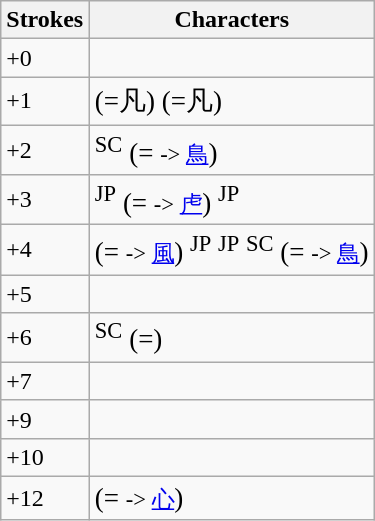<table class="wikitable">
<tr>
<th>Strokes</th>
<th>Characters</th>
</tr>
<tr --->
<td>+0</td>
<td style="font-size: large;"></td>
</tr>
<tr --->
<td>+1</td>
<td style="font-size: large;">  (=凡)  (=凡)</td>
</tr>
<tr --->
<td>+2</td>
<td style="font-size: large;"><sup>SC</sup> (= <small>-> <a href='#'>鳥</a></small>)</td>
</tr>
<tr --->
<td>+3</td>
<td style="font-size: large;"> <sup>JP</sup> (= <small>-> <a href='#'>虍</a></small>) <sup>JP</sup></td>
</tr>
<tr --->
<td>+4</td>
<td style="font-size: large;"> (= <small>-> <a href='#'>風</a></small>) <sup>JP</sup> <sup>JP</sup> <sup>SC</sup> (= <small>-> <a href='#'>鳥</a></small>)</td>
</tr>
<tr --->
<td>+5</td>
<td style="font-size: large;"></td>
</tr>
<tr --->
<td>+6</td>
<td style="font-size: large;">  <sup>SC</sup> (=)</td>
</tr>
<tr --->
<td>+7</td>
<td style="font-size: large;"></td>
</tr>
<tr --->
<td>+9</td>
<td style="font-size: large;"></td>
</tr>
<tr --->
<td>+10</td>
<td style="font-size: large;"> </td>
</tr>
<tr --->
<td>+12</td>
<td style="font-size: large;">  (= <small>-> <a href='#'>心</a></small>)</td>
</tr>
</table>
